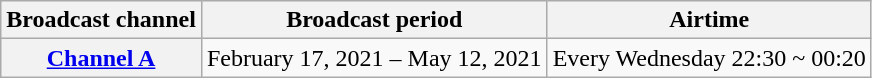<table class="wikitable" style="text-align:center;">
<tr>
<th>Broadcast channel</th>
<th>Broadcast period</th>
<th>Airtime</th>
</tr>
<tr>
<th><a href='#'>Channel A</a></th>
<td>February 17, 2021 – May 12, 2021</td>
<td>Every Wednesday 22:30 ~ 00:20</td>
</tr>
</table>
